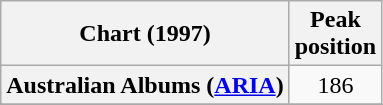<table class="wikitable sortable plainrowheaders" style="text-align:center">
<tr>
<th scope="col">Chart (1997)</th>
<th scope="col">Peak<br>position</th>
</tr>
<tr>
<th scope="row">Australian Albums (<a href='#'>ARIA</a>)</th>
<td align="center">186</td>
</tr>
<tr>
</tr>
<tr>
</tr>
<tr>
</tr>
<tr>
</tr>
</table>
